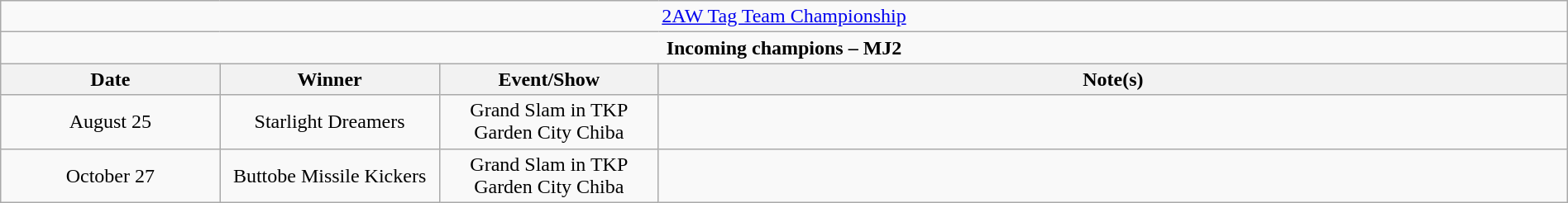<table class="wikitable" style="text-align:center; width:100%;">
<tr>
<td colspan="4" style="text-align: center;"><a href='#'>2AW Tag Team Championship</a></td>
</tr>
<tr>
<td colspan="4" style="text-align: center;"><strong>Incoming champions – MJ2 </strong></td>
</tr>
<tr>
<th width=14%>Date</th>
<th width=14%>Winner</th>
<th width=14%>Event/Show</th>
<th width=58%>Note(s)</th>
</tr>
<tr>
<td>August 25</td>
<td>Starlight Dreamers<br></td>
<td>Grand Slam in TKP Garden City Chiba</td>
<td></td>
</tr>
<tr>
<td>October 27</td>
<td>Buttobe Missile Kickers<br></td>
<td>Grand Slam in TKP Garden City Chiba</td>
<td></td>
</tr>
</table>
